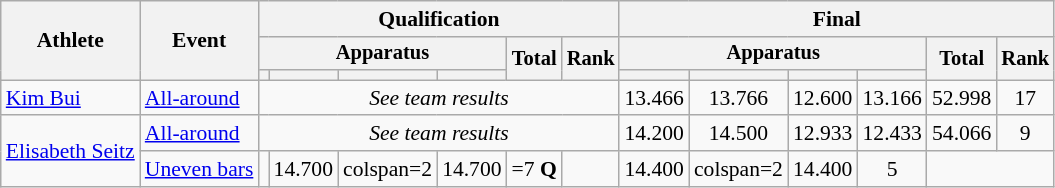<table class="wikitable" style="font-size:90%">
<tr>
<th rowspan=3>Athlete</th>
<th rowspan=3>Event</th>
<th colspan=6>Qualification</th>
<th colspan=6>Final</th>
</tr>
<tr style="font-size:95%">
<th colspan=4>Apparatus</th>
<th rowspan=2>Total</th>
<th rowspan=2>Rank</th>
<th colspan=4>Apparatus</th>
<th rowspan=2>Total</th>
<th rowspan=2>Rank</th>
</tr>
<tr style="font-size:95%">
<th></th>
<th></th>
<th></th>
<th></th>
<th></th>
<th></th>
<th></th>
<th></th>
</tr>
<tr align=center>
<td align=left><a href='#'>Kim Bui</a></td>
<td align=left><a href='#'>All-around</a></td>
<td colspan=6><em>See team results</em></td>
<td>13.466</td>
<td>13.766</td>
<td>12.600</td>
<td>13.166</td>
<td>52.998</td>
<td>17</td>
</tr>
<tr align=center>
<td align=left rowspan=2><a href='#'>Elisabeth Seitz</a></td>
<td align=left><a href='#'>All-around</a></td>
<td colspan=6><em>See team results</em></td>
<td>14.200</td>
<td>14.500</td>
<td>12.933</td>
<td>12.433</td>
<td>54.066</td>
<td>9</td>
</tr>
<tr align=center>
<td align=left><a href='#'>Uneven bars</a></td>
<td></td>
<td>14.700</td>
<td>colspan=2</td>
<td>14.700</td>
<td>=7 <strong>Q</strong></td>
<td></td>
<td>14.400</td>
<td>colspan=2</td>
<td>14.400</td>
<td>5</td>
</tr>
</table>
